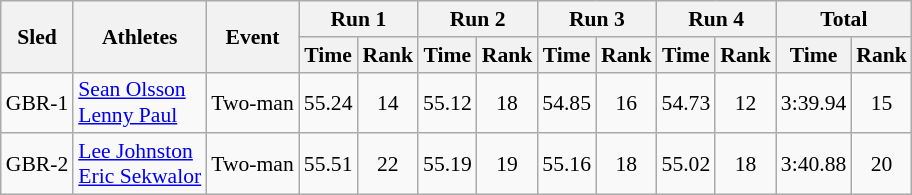<table class="wikitable" border="1" style="font-size:90%">
<tr>
<th rowspan="2">Sled</th>
<th rowspan="2">Athletes</th>
<th rowspan="2">Event</th>
<th colspan="2">Run 1</th>
<th colspan="2">Run 2</th>
<th colspan="2">Run 3</th>
<th colspan="2">Run 4</th>
<th colspan="2">Total</th>
</tr>
<tr>
<th>Time</th>
<th>Rank</th>
<th>Time</th>
<th>Rank</th>
<th>Time</th>
<th>Rank</th>
<th>Time</th>
<th>Rank</th>
<th>Time</th>
<th>Rank</th>
</tr>
<tr>
<td align="center">GBR-1</td>
<td><a href='#'>Sean Olsson</a><br><a href='#'>Lenny Paul</a></td>
<td>Two-man</td>
<td align="center">55.24</td>
<td align="center">14</td>
<td align="center">55.12</td>
<td align="center">18</td>
<td align="center">54.85</td>
<td align="center">16</td>
<td align="center">54.73</td>
<td align="center">12</td>
<td align="center">3:39.94</td>
<td align="center">15</td>
</tr>
<tr>
<td align="center">GBR-2</td>
<td><a href='#'>Lee Johnston</a><br><a href='#'>Eric Sekwalor</a></td>
<td>Two-man</td>
<td align="center">55.51</td>
<td align="center">22</td>
<td align="center">55.19</td>
<td align="center">19</td>
<td align="center">55.16</td>
<td align="center">18</td>
<td align="center">55.02</td>
<td align="center">18</td>
<td align="center">3:40.88</td>
<td align="center">20</td>
</tr>
</table>
